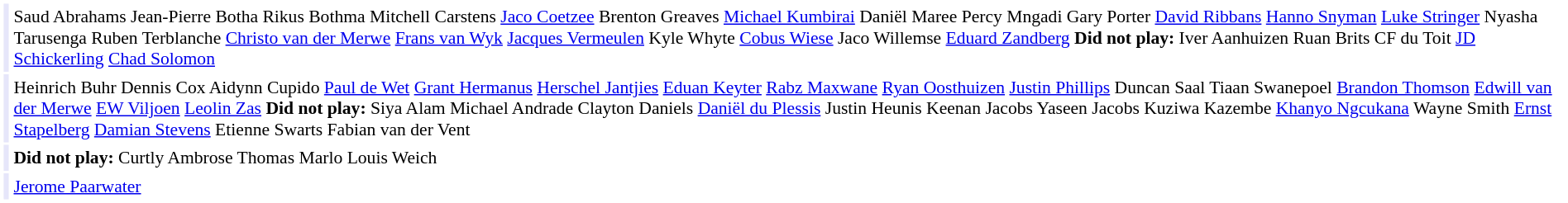<table cellpadding="2" style="border: 1px solid white; font-size:90%;">
<tr>
<td style="text-align:right;" bgcolor="lavender"></td>
<td style="text-align:left;">Saud Abrahams Jean-Pierre Botha Rikus Bothma Mitchell Carstens <a href='#'>Jaco Coetzee</a> Brenton Greaves <a href='#'>Michael Kumbirai</a> Daniël Maree Percy Mngadi Gary Porter <a href='#'>David Ribbans</a> <a href='#'>Hanno Snyman</a> <a href='#'>Luke Stringer</a> Nyasha Tarusenga Ruben Terblanche <a href='#'>Christo van der Merwe</a> <a href='#'>Frans van Wyk</a> <a href='#'>Jacques Vermeulen</a> Kyle Whyte <a href='#'>Cobus Wiese</a> Jaco Willemse <a href='#'>Eduard Zandberg</a> <strong>Did not play:</strong> Iver Aanhuizen Ruan Brits CF du Toit <a href='#'>JD Schickerling</a> <a href='#'>Chad Solomon</a></td>
</tr>
<tr>
<td style="text-align:right;" bgcolor="lavender"></td>
<td style="text-align:left;">Heinrich Buhr Dennis Cox Aidynn Cupido <a href='#'>Paul de Wet</a> <a href='#'>Grant Hermanus</a> <a href='#'>Herschel Jantjies</a> <a href='#'>Eduan Keyter</a> <a href='#'>Rabz Maxwane</a> <a href='#'>Ryan Oosthuizen</a> <a href='#'>Justin Phillips</a> Duncan Saal Tiaan Swanepoel <a href='#'>Brandon Thomson</a> <a href='#'>Edwill van der Merwe</a> <a href='#'>EW Viljoen</a> <a href='#'>Leolin Zas</a> <strong>Did not play:</strong> Siya Alam Michael Andrade Clayton Daniels <a href='#'>Daniël du Plessis</a> Justin Heunis Keenan Jacobs Yaseen Jacobs Kuziwa Kazembe <a href='#'>Khanyo Ngcukana</a> Wayne Smith <a href='#'>Ernst Stapelberg</a> <a href='#'>Damian Stevens</a> Etienne Swarts Fabian van der Vent</td>
</tr>
<tr>
<td style="text-align:right;" bgcolor="lavender"></td>
<td style="text-align:left;"><strong>Did not play:</strong> Curtly Ambrose Thomas Marlo Louis Weich</td>
</tr>
<tr>
<td style="text-align:right;" bgcolor="lavender"></td>
<td style="text-align:left;"><a href='#'>Jerome Paarwater</a></td>
</tr>
</table>
